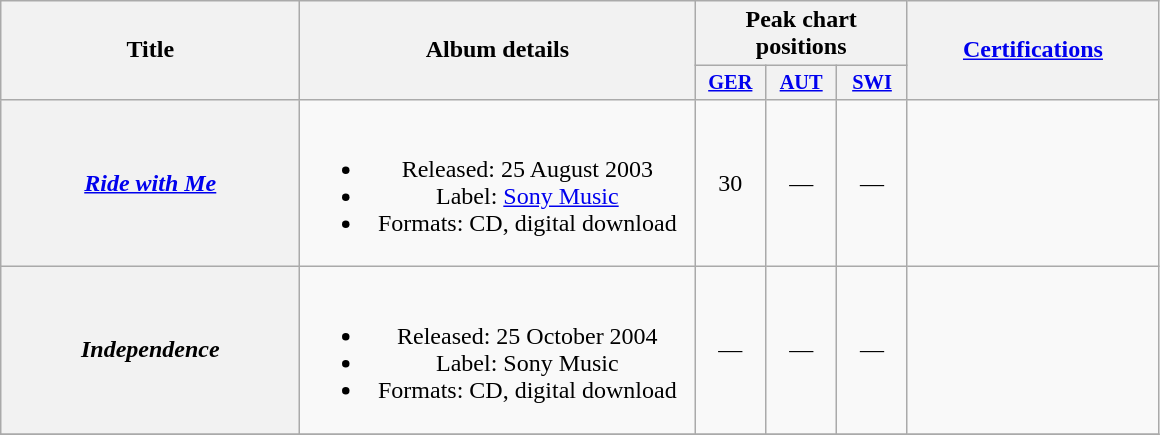<table class="wikitable plainrowheaders" style="text-align:center;" border="1">
<tr>
<th scope="col" rowspan="2" style="width:12em;">Title</th>
<th scope="col" rowspan="2" style="width:16em;">Album details</th>
<th scope="col" colspan="3">Peak chart positions</th>
<th scope="col" rowspan="2" style="width:10em;"><a href='#'>Certifications</a></th>
</tr>
<tr>
<th style="width:3em;font-size:85%"><a href='#'>GER</a><br></th>
<th style="width:3em;font-size:85%"><a href='#'>AUT</a><br></th>
<th style="width:3em;font-size:85%"><a href='#'>SWI</a><br></th>
</tr>
<tr>
<th scope="row"><em><a href='#'>Ride with Me</a></em></th>
<td><br><ul><li>Released: 25 August 2003</li><li>Label: <a href='#'>Sony Music</a></li><li>Formats: CD, digital download</li></ul></td>
<td>30</td>
<td>—</td>
<td>—</td>
<td align="left"></td>
</tr>
<tr>
<th scope="row"><em>Independence</em></th>
<td><br><ul><li>Released: 25 October 2004</li><li>Label: Sony Music</li><li>Formats: CD, digital download</li></ul></td>
<td>—</td>
<td>—</td>
<td>—</td>
<td align="left"></td>
</tr>
<tr>
</tr>
</table>
